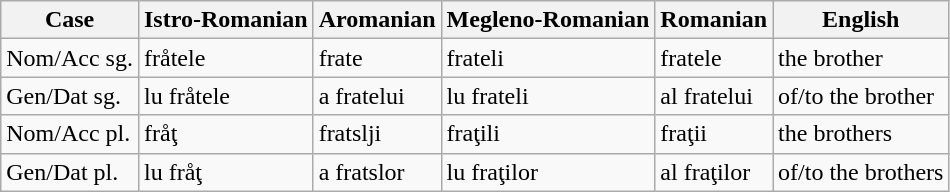<table class="wikitable">
<tr>
<th>Case</th>
<th>Istro-Romanian</th>
<th>Aromanian</th>
<th>Megleno-Romanian</th>
<th>Romanian</th>
<th>English</th>
</tr>
<tr>
<td>Nom/Acc sg.</td>
<td>fråtele</td>
<td>frate</td>
<td>frateli</td>
<td>fratele</td>
<td>the brother</td>
</tr>
<tr>
<td>Gen/Dat sg.</td>
<td>lu fråtele</td>
<td>a fratelui</td>
<td>lu frateli</td>
<td>al fratelui</td>
<td>of/to the brother</td>
</tr>
<tr>
<td>Nom/Acc pl.</td>
<td>fråţ</td>
<td>fratslji</td>
<td>fraţili</td>
<td>fraţii</td>
<td>the brothers</td>
</tr>
<tr>
<td>Gen/Dat pl.</td>
<td>lu fråţ</td>
<td>a fratslor</td>
<td>lu fraţilor</td>
<td>al fraţilor</td>
<td>of/to the brothers</td>
</tr>
</table>
